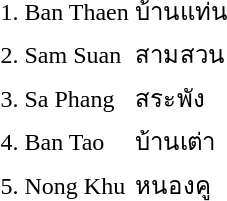<table>
<tr>
<td>1.</td>
<td>Ban Thaen</td>
<td>บ้านแท่น</td>
<td></td>
</tr>
<tr>
<td>2.</td>
<td>Sam Suan</td>
<td>สามสวน</td>
<td></td>
</tr>
<tr>
<td>3.</td>
<td>Sa Phang</td>
<td>สระพัง</td>
<td></td>
</tr>
<tr>
<td>4.</td>
<td>Ban Tao</td>
<td>บ้านเต่า</td>
<td></td>
</tr>
<tr>
<td>5.</td>
<td>Nong Khu</td>
<td>หนองคู</td>
<td></td>
</tr>
</table>
